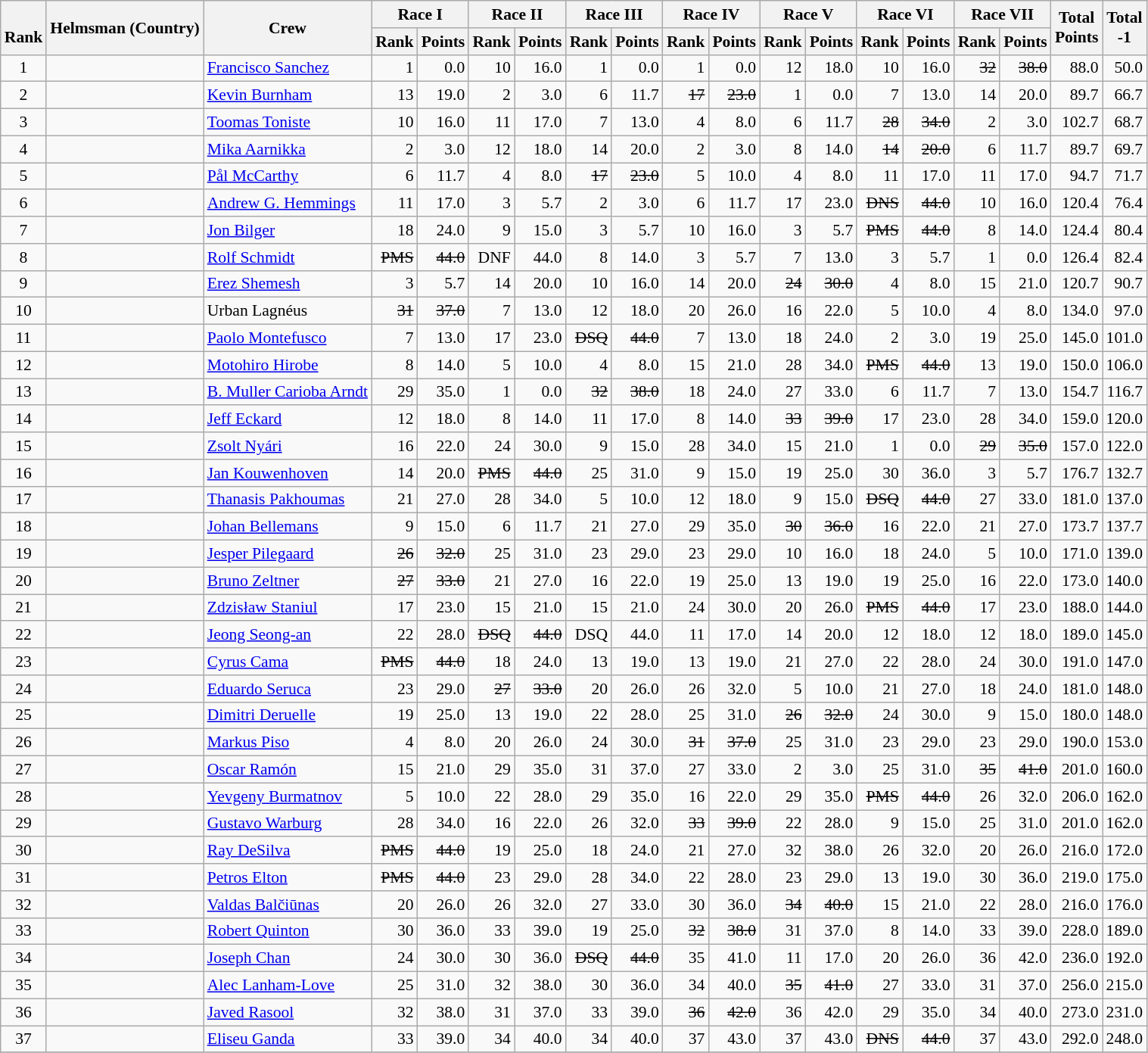<table class="wikitable" style="text-align:right; font-size:90%">
<tr>
<th rowspan="2"><br>Rank</th>
<th rowspan="2">Helmsman (Country)</th>
<th rowspan="2">Crew</th>
<th colspan="2">Race I</th>
<th colspan="2">Race II</th>
<th colspan="2">Race III</th>
<th colspan="2">Race IV</th>
<th colspan="2">Race V</th>
<th colspan="2">Race VI</th>
<th colspan="2">Race VII</th>
<th rowspan="2">Total <br>Points <br></th>
<th rowspan="2">Total<br>-1<br></th>
</tr>
<tr>
<th>Rank</th>
<th>Points</th>
<th>Rank</th>
<th>Points</th>
<th>Rank</th>
<th>Points</th>
<th>Rank</th>
<th>Points</th>
<th>Rank</th>
<th>Points</th>
<th>Rank</th>
<th>Points</th>
<th>Rank</th>
<th>Points</th>
</tr>
<tr style="vertical-align:top;">
<td align=center>1</td>
<td align=left></td>
<td align=left><a href='#'>Francisco Sanchez</a> </td>
<td>1</td>
<td>0.0</td>
<td>10</td>
<td>16.0</td>
<td>1</td>
<td>0.0</td>
<td>1</td>
<td>0.0</td>
<td>12</td>
<td>18.0</td>
<td>10</td>
<td>16.0</td>
<td><s>32</s></td>
<td><s>38.0</s></td>
<td>88.0</td>
<td>50.0</td>
</tr>
<tr>
<td align=center>2</td>
<td align=left></td>
<td align=left><a href='#'>Kevin Burnham</a> </td>
<td>13</td>
<td>19.0</td>
<td>2</td>
<td>3.0</td>
<td>6</td>
<td>11.7</td>
<td><s>17</s></td>
<td><s>23.0</s></td>
<td>1</td>
<td>0.0</td>
<td>7</td>
<td>13.0</td>
<td>14</td>
<td>20.0</td>
<td>89.7</td>
<td>66.7</td>
</tr>
<tr>
<td align=center>3</td>
<td align=left></td>
<td align=left><a href='#'>Toomas Toniste</a> </td>
<td>10</td>
<td>16.0</td>
<td>11</td>
<td>17.0</td>
<td>7</td>
<td>13.0</td>
<td>4</td>
<td>8.0</td>
<td>6</td>
<td>11.7</td>
<td><s>28</s></td>
<td><s>34.0</s></td>
<td>2</td>
<td>3.0</td>
<td>102.7</td>
<td>68.7</td>
</tr>
<tr>
<td align=center>4</td>
<td align=left></td>
<td align=left><a href='#'>Mika Aarnikka</a> </td>
<td>2</td>
<td>3.0</td>
<td>12</td>
<td>18.0</td>
<td>14</td>
<td>20.0</td>
<td>2</td>
<td>3.0</td>
<td>8</td>
<td>14.0</td>
<td><s>14</s></td>
<td><s>20.0</s></td>
<td>6</td>
<td>11.7</td>
<td>89.7</td>
<td>69.7</td>
</tr>
<tr>
<td align=center>5</td>
<td align=left></td>
<td align=left><a href='#'>Pål McCarthy</a> </td>
<td>6</td>
<td>11.7</td>
<td>4</td>
<td>8.0</td>
<td><s>17</s></td>
<td><s>23.0</s></td>
<td>5</td>
<td>10.0</td>
<td>4</td>
<td>8.0</td>
<td>11</td>
<td>17.0</td>
<td>11</td>
<td>17.0</td>
<td>94.7</td>
<td>71.7</td>
</tr>
<tr>
<td align=center>6</td>
<td align=left></td>
<td align=left><a href='#'>Andrew G. Hemmings</a> </td>
<td>11</td>
<td>17.0</td>
<td>3</td>
<td>5.7</td>
<td>2</td>
<td>3.0</td>
<td>6</td>
<td>11.7</td>
<td>17</td>
<td>23.0</td>
<td><s>DNS</s></td>
<td><s>44.0</s></td>
<td>10</td>
<td>16.0</td>
<td>120.4</td>
<td>76.4</td>
</tr>
<tr>
<td align=center>7</td>
<td align=left></td>
<td align=left><a href='#'>Jon Bilger</a> </td>
<td>18</td>
<td>24.0</td>
<td>9</td>
<td>15.0</td>
<td>3</td>
<td>5.7</td>
<td>10</td>
<td>16.0</td>
<td>3</td>
<td>5.7</td>
<td><s>PMS</s></td>
<td><s>44.0</s></td>
<td>8</td>
<td>14.0</td>
<td>124.4</td>
<td>80.4</td>
</tr>
<tr>
<td align=center>8</td>
<td align=left></td>
<td align=left><a href='#'>Rolf Schmidt</a> </td>
<td><s>PMS</s></td>
<td><s>44.0</s></td>
<td>DNF</td>
<td>44.0</td>
<td>8</td>
<td>14.0</td>
<td>3</td>
<td>5.7</td>
<td>7</td>
<td>13.0</td>
<td>3</td>
<td>5.7</td>
<td>1</td>
<td>0.0</td>
<td>126.4</td>
<td>82.4</td>
</tr>
<tr>
<td align=center>9</td>
<td align=left></td>
<td align=left><a href='#'>Erez Shemesh</a> </td>
<td>3</td>
<td>5.7</td>
<td>14</td>
<td>20.0</td>
<td>10</td>
<td>16.0</td>
<td>14</td>
<td>20.0</td>
<td><s>24</s></td>
<td><s>30.0</s></td>
<td>4</td>
<td>8.0</td>
<td>15</td>
<td>21.0</td>
<td>120.7</td>
<td>90.7</td>
</tr>
<tr>
<td align=center>10</td>
<td align=left></td>
<td align=left>Urban Lagnéus </td>
<td><s>31</s></td>
<td><s>37.0</s></td>
<td>7</td>
<td>13.0</td>
<td>12</td>
<td>18.0</td>
<td>20</td>
<td>26.0</td>
<td>16</td>
<td>22.0</td>
<td>5</td>
<td>10.0</td>
<td>4</td>
<td>8.0</td>
<td>134.0</td>
<td>97.0</td>
</tr>
<tr>
<td align=center>11</td>
<td align=left></td>
<td align=left><a href='#'>Paolo Montefusco</a> </td>
<td>7</td>
<td>13.0</td>
<td>17</td>
<td>23.0</td>
<td><s>DSQ</s></td>
<td><s>44.0</s></td>
<td>7</td>
<td>13.0</td>
<td>18</td>
<td>24.0</td>
<td>2</td>
<td>3.0</td>
<td>19</td>
<td>25.0</td>
<td>145.0</td>
<td>101.0</td>
</tr>
<tr>
<td align=center>12</td>
<td align=left></td>
<td align=left><a href='#'>Motohiro Hirobe</a> </td>
<td>8</td>
<td>14.0</td>
<td>5</td>
<td>10.0</td>
<td>4</td>
<td>8.0</td>
<td>15</td>
<td>21.0</td>
<td>28</td>
<td>34.0</td>
<td><s>PMS</s></td>
<td><s>44.0</s></td>
<td>13</td>
<td>19.0</td>
<td>150.0</td>
<td>106.0</td>
</tr>
<tr>
<td align=center>13</td>
<td align=left></td>
<td align=left><a href='#'>B. Muller Carioba Arndt</a> </td>
<td>29</td>
<td>35.0</td>
<td>1</td>
<td>0.0</td>
<td><s>32</s></td>
<td><s>38.0</s></td>
<td>18</td>
<td>24.0</td>
<td>27</td>
<td>33.0</td>
<td>6</td>
<td>11.7</td>
<td>7</td>
<td>13.0</td>
<td>154.7</td>
<td>116.7</td>
</tr>
<tr>
<td align=center>14</td>
<td align=left></td>
<td align=left><a href='#'>Jeff Eckard</a> </td>
<td>12</td>
<td>18.0</td>
<td>8</td>
<td>14.0</td>
<td>11</td>
<td>17.0</td>
<td>8</td>
<td>14.0</td>
<td><s>33</s></td>
<td><s>39.0</s></td>
<td>17</td>
<td>23.0</td>
<td>28</td>
<td>34.0</td>
<td>159.0</td>
<td>120.0</td>
</tr>
<tr>
<td align=center>15</td>
<td align=left></td>
<td align=left><a href='#'>Zsolt Nyári</a> </td>
<td>16</td>
<td>22.0</td>
<td>24</td>
<td>30.0</td>
<td>9</td>
<td>15.0</td>
<td>28</td>
<td>34.0</td>
<td>15</td>
<td>21.0</td>
<td>1</td>
<td>0.0</td>
<td><s>29</s></td>
<td><s>35.0</s></td>
<td>157.0</td>
<td>122.0</td>
</tr>
<tr>
<td align=center>16</td>
<td align=left></td>
<td align=left><a href='#'>Jan Kouwenhoven</a> </td>
<td>14</td>
<td>20.0</td>
<td><s>PMS</s></td>
<td><s>44.0</s></td>
<td>25</td>
<td>31.0</td>
<td>9</td>
<td>15.0</td>
<td>19</td>
<td>25.0</td>
<td>30</td>
<td>36.0</td>
<td>3</td>
<td>5.7</td>
<td>176.7</td>
<td>132.7</td>
</tr>
<tr>
<td align=center>17</td>
<td align=left></td>
<td align=left><a href='#'>Thanasis Pakhoumas</a> </td>
<td>21</td>
<td>27.0</td>
<td>28</td>
<td>34.0</td>
<td>5</td>
<td>10.0</td>
<td>12</td>
<td>18.0</td>
<td>9</td>
<td>15.0</td>
<td><s>DSQ</s></td>
<td><s>44.0</s></td>
<td>27</td>
<td>33.0</td>
<td>181.0</td>
<td>137.0</td>
</tr>
<tr>
<td align=center>18</td>
<td align=left></td>
<td align=left><a href='#'>Johan Bellemans</a> </td>
<td>9</td>
<td>15.0</td>
<td>6</td>
<td>11.7</td>
<td>21</td>
<td>27.0</td>
<td>29</td>
<td>35.0</td>
<td><s>30</s></td>
<td><s>36.0</s></td>
<td>16</td>
<td>22.0</td>
<td>21</td>
<td>27.0</td>
<td>173.7</td>
<td>137.7</td>
</tr>
<tr>
<td align=center>19</td>
<td align=left></td>
<td align=left><a href='#'>Jesper Pilegaard</a> </td>
<td><s>26</s></td>
<td><s>32.0</s></td>
<td>25</td>
<td>31.0</td>
<td>23</td>
<td>29.0</td>
<td>23</td>
<td>29.0</td>
<td>10</td>
<td>16.0</td>
<td>18</td>
<td>24.0</td>
<td>5</td>
<td>10.0</td>
<td>171.0</td>
<td>139.0</td>
</tr>
<tr>
<td align=center>20</td>
<td align=left></td>
<td align=left><a href='#'>Bruno Zeltner</a> </td>
<td><s>27</s></td>
<td><s>33.0</s></td>
<td>21</td>
<td>27.0</td>
<td>16</td>
<td>22.0</td>
<td>19</td>
<td>25.0</td>
<td>13</td>
<td>19.0</td>
<td>19</td>
<td>25.0</td>
<td>16</td>
<td>22.0</td>
<td>173.0</td>
<td>140.0</td>
</tr>
<tr>
<td align=center>21</td>
<td align=left></td>
<td align=left><a href='#'>Zdzisław Staniul</a> </td>
<td>17</td>
<td>23.0</td>
<td>15</td>
<td>21.0</td>
<td>15</td>
<td>21.0</td>
<td>24</td>
<td>30.0</td>
<td>20</td>
<td>26.0</td>
<td><s>PMS</s></td>
<td><s>44.0</s></td>
<td>17</td>
<td>23.0</td>
<td>188.0</td>
<td>144.0</td>
</tr>
<tr>
<td align=center>22</td>
<td align=left></td>
<td align=left><a href='#'>Jeong Seong-an</a> </td>
<td>22</td>
<td>28.0</td>
<td><s>DSQ</s></td>
<td><s>44.0</s></td>
<td>DSQ</td>
<td>44.0</td>
<td>11</td>
<td>17.0</td>
<td>14</td>
<td>20.0</td>
<td>12</td>
<td>18.0</td>
<td>12</td>
<td>18.0</td>
<td>189.0</td>
<td>145.0</td>
</tr>
<tr>
<td align=center>23</td>
<td align=left></td>
<td align=left><a href='#'>Cyrus Cama</a> </td>
<td><s>PMS</s></td>
<td><s>44.0</s></td>
<td>18</td>
<td>24.0</td>
<td>13</td>
<td>19.0</td>
<td>13</td>
<td>19.0</td>
<td>21</td>
<td>27.0</td>
<td>22</td>
<td>28.0</td>
<td>24</td>
<td>30.0</td>
<td>191.0</td>
<td>147.0</td>
</tr>
<tr>
<td align=center>24</td>
<td align=left></td>
<td align=left><a href='#'>Eduardo Seruca</a> </td>
<td>23</td>
<td>29.0</td>
<td><s>27</s></td>
<td><s>33.0</s></td>
<td>20</td>
<td>26.0</td>
<td>26</td>
<td>32.0</td>
<td>5</td>
<td>10.0</td>
<td>21</td>
<td>27.0</td>
<td>18</td>
<td>24.0</td>
<td>181.0</td>
<td>148.0</td>
</tr>
<tr>
<td align=center>25</td>
<td align=left></td>
<td align=left><a href='#'>Dimitri Deruelle</a> </td>
<td>19</td>
<td>25.0</td>
<td>13</td>
<td>19.0</td>
<td>22</td>
<td>28.0</td>
<td>25</td>
<td>31.0</td>
<td><s>26</s></td>
<td><s>32.0</s></td>
<td>24</td>
<td>30.0</td>
<td>9</td>
<td>15.0</td>
<td>180.0</td>
<td>148.0</td>
</tr>
<tr>
<td align=center>26</td>
<td align=left></td>
<td align=left><a href='#'>Markus Piso</a> </td>
<td>4</td>
<td>8.0</td>
<td>20</td>
<td>26.0</td>
<td>24</td>
<td>30.0</td>
<td><s>31</s></td>
<td><s>37.0</s></td>
<td>25</td>
<td>31.0</td>
<td>23</td>
<td>29.0</td>
<td>23</td>
<td>29.0</td>
<td>190.0</td>
<td>153.0</td>
</tr>
<tr>
<td align=center>27</td>
<td align=left></td>
<td align=left><a href='#'>Oscar Ramón</a> </td>
<td>15</td>
<td>21.0</td>
<td>29</td>
<td>35.0</td>
<td>31</td>
<td>37.0</td>
<td>27</td>
<td>33.0</td>
<td>2</td>
<td>3.0</td>
<td>25</td>
<td>31.0</td>
<td><s>35</s></td>
<td><s>41.0</s></td>
<td>201.0</td>
<td>160.0</td>
</tr>
<tr>
<td align=center>28</td>
<td align=left></td>
<td align=left><a href='#'>Yevgeny Burmatnov</a> </td>
<td>5</td>
<td>10.0</td>
<td>22</td>
<td>28.0</td>
<td>29</td>
<td>35.0</td>
<td>16</td>
<td>22.0</td>
<td>29</td>
<td>35.0</td>
<td><s>PMS</s></td>
<td><s>44.0</s></td>
<td>26</td>
<td>32.0</td>
<td>206.0</td>
<td>162.0</td>
</tr>
<tr>
<td align=center>29</td>
<td align=left></td>
<td align=left><a href='#'>Gustavo Warburg</a> </td>
<td>28</td>
<td>34.0</td>
<td>16</td>
<td>22.0</td>
<td>26</td>
<td>32.0</td>
<td><s>33</s></td>
<td><s>39.0</s></td>
<td>22</td>
<td>28.0</td>
<td>9</td>
<td>15.0</td>
<td>25</td>
<td>31.0</td>
<td>201.0</td>
<td>162.0</td>
</tr>
<tr>
<td align=center>30</td>
<td align=left></td>
<td align=left><a href='#'>Ray DeSilva</a> </td>
<td><s>PMS</s></td>
<td><s>44.0</s></td>
<td>19</td>
<td>25.0</td>
<td>18</td>
<td>24.0</td>
<td>21</td>
<td>27.0</td>
<td>32</td>
<td>38.0</td>
<td>26</td>
<td>32.0</td>
<td>20</td>
<td>26.0</td>
<td>216.0</td>
<td>172.0</td>
</tr>
<tr>
<td align=center>31</td>
<td align=left></td>
<td align=left><a href='#'>Petros Elton</a> </td>
<td><s>PMS</s></td>
<td><s>44.0</s></td>
<td>23</td>
<td>29.0</td>
<td>28</td>
<td>34.0</td>
<td>22</td>
<td>28.0</td>
<td>23</td>
<td>29.0</td>
<td>13</td>
<td>19.0</td>
<td>30</td>
<td>36.0</td>
<td>219.0</td>
<td>175.0</td>
</tr>
<tr>
<td align=center>32</td>
<td align=left></td>
<td align=left><a href='#'>Valdas Balčiūnas</a> </td>
<td>20</td>
<td>26.0</td>
<td>26</td>
<td>32.0</td>
<td>27</td>
<td>33.0</td>
<td>30</td>
<td>36.0</td>
<td><s>34</s></td>
<td><s>40.0</s></td>
<td>15</td>
<td>21.0</td>
<td>22</td>
<td>28.0</td>
<td>216.0</td>
<td>176.0</td>
</tr>
<tr>
<td align=center>33</td>
<td align=left></td>
<td align=left><a href='#'>Robert Quinton</a> </td>
<td>30</td>
<td>36.0</td>
<td>33</td>
<td>39.0</td>
<td>19</td>
<td>25.0</td>
<td><s>32</s></td>
<td><s>38.0</s></td>
<td>31</td>
<td>37.0</td>
<td>8</td>
<td>14.0</td>
<td>33</td>
<td>39.0</td>
<td>228.0</td>
<td>189.0</td>
</tr>
<tr>
<td align=center>34</td>
<td align=left></td>
<td align=left><a href='#'>Joseph Chan</a> </td>
<td>24</td>
<td>30.0</td>
<td>30</td>
<td>36.0</td>
<td><s>DSQ</s></td>
<td><s>44.0</s></td>
<td>35</td>
<td>41.0</td>
<td>11</td>
<td>17.0</td>
<td>20</td>
<td>26.0</td>
<td>36</td>
<td>42.0</td>
<td>236.0</td>
<td>192.0</td>
</tr>
<tr>
<td align=center>35</td>
<td align=left></td>
<td align=left><a href='#'>Alec Lanham-Love</a> </td>
<td>25</td>
<td>31.0</td>
<td>32</td>
<td>38.0</td>
<td>30</td>
<td>36.0</td>
<td>34</td>
<td>40.0</td>
<td><s>35</s></td>
<td><s>41.0</s></td>
<td>27</td>
<td>33.0</td>
<td>31</td>
<td>37.0</td>
<td>256.0</td>
<td>215.0</td>
</tr>
<tr>
<td align=center>36</td>
<td align=left></td>
<td align=left><a href='#'>Javed Rasool</a> </td>
<td>32</td>
<td>38.0</td>
<td>31</td>
<td>37.0</td>
<td>33</td>
<td>39.0</td>
<td><s>36</s></td>
<td><s>42.0</s></td>
<td>36</td>
<td>42.0</td>
<td>29</td>
<td>35.0</td>
<td>34</td>
<td>40.0</td>
<td>273.0</td>
<td>231.0</td>
</tr>
<tr>
<td align=center>37</td>
<td align=left></td>
<td align=left><a href='#'>Eliseu Ganda</a> </td>
<td>33</td>
<td>39.0</td>
<td>34</td>
<td>40.0</td>
<td>34</td>
<td>40.0</td>
<td>37</td>
<td>43.0</td>
<td>37</td>
<td>43.0</td>
<td><s>DNS</s></td>
<td><s>44.0</s></td>
<td>37</td>
<td>43.0</td>
<td>292.0</td>
<td>248.0</td>
</tr>
<tr>
</tr>
</table>
